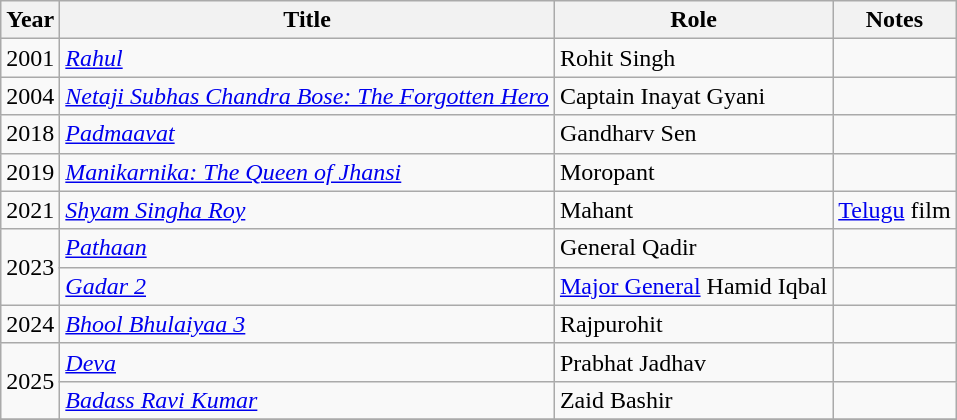<table class="wikitable sortable">
<tr>
<th>Year</th>
<th>Title</th>
<th>Role</th>
<th class="unsortable">Notes</th>
</tr>
<tr>
<td>2001</td>
<td><em><a href='#'>Rahul</a></em></td>
<td>Rohit Singh</td>
<td></td>
</tr>
<tr>
<td>2004</td>
<td><em><a href='#'>Netaji Subhas Chandra Bose: The Forgotten Hero</a></em></td>
<td>Captain Inayat Gyani</td>
<td></td>
</tr>
<tr>
<td>2018</td>
<td><em><a href='#'>Padmaavat</a></em></td>
<td>Gandharv Sen</td>
<td></td>
</tr>
<tr>
<td>2019</td>
<td><em><a href='#'>Manikarnika: The Queen of Jhansi</a></em></td>
<td>Moropant</td>
<td></td>
</tr>
<tr>
<td>2021</td>
<td><em><a href='#'>Shyam Singha Roy</a></em></td>
<td>Mahant</td>
<td><a href='#'>Telugu</a> film</td>
</tr>
<tr>
<td rowspan=2>2023</td>
<td><em><a href='#'>Pathaan</a></em></td>
<td>General Qadir</td>
<td></td>
</tr>
<tr>
<td><em><a href='#'>Gadar 2</a></em></td>
<td><a href='#'>Major General</a> Hamid Iqbal</td>
<td></td>
</tr>
<tr>
<td>2024</td>
<td><em><a href='#'>Bhool Bhulaiyaa 3</a></em></td>
<td>Rajpurohit</td>
<td></td>
</tr>
<tr>
<td rowspan=2>2025</td>
<td><em><a href='#'>Deva</a></em></td>
<td>Prabhat Jadhav</td>
<td></td>
</tr>
<tr>
<td><em><a href='#'>Badass Ravi Kumar</a></em></td>
<td>Zaid Bashir</td>
<td></td>
</tr>
<tr>
</tr>
</table>
